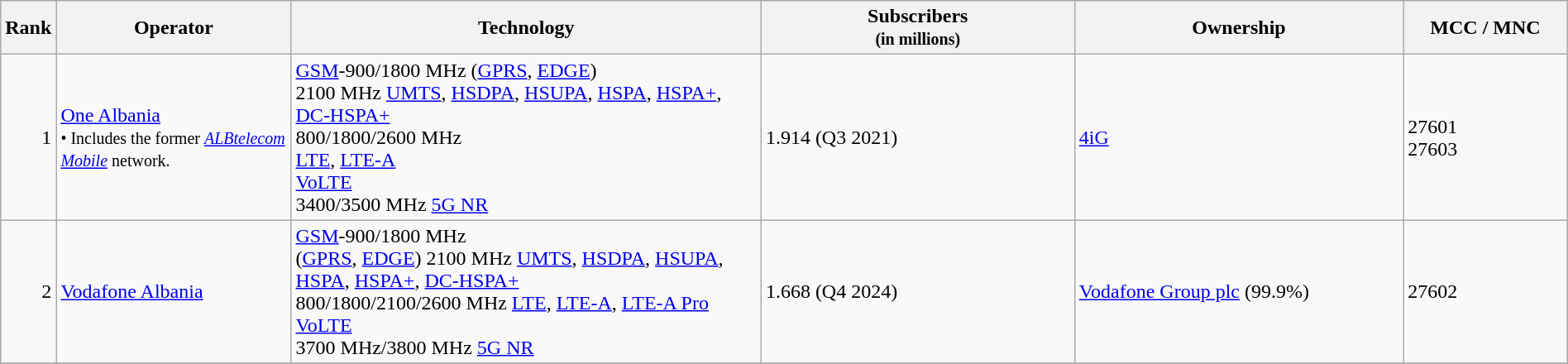<table class="wikitable" style="width:100%;">
<tr>
<th style="width:3%;">Rank</th>
<th style="width:15%;">Operator</th>
<th style="width:30%;">Technology</th>
<th style="width:20%;">Subscribers<br><small>(in millions)</small></th>
<th style="width:32M;">Ownership</th>
<th>MCC / MNC</th>
</tr>
<tr>
<td style="text-align:right;">1</td>
<td><a href='#'>One Albania</a><br><small>• Includes the former <em><a href='#'>ALBtelecom Mobile</a></em> network.</small></td>
<td><a href='#'>GSM</a>-900/1800 MHz (<a href='#'>GPRS</a>, <a href='#'>EDGE</a>)<br>2100 MHz <a href='#'>UMTS</a>, <a href='#'>HSDPA</a>, <a href='#'>HSUPA</a>, <a href='#'>HSPA</a>, <a href='#'>HSPA+</a>, <a href='#'>DC-HSPA+</a><br>800/1800/2600 MHz<br><a href='#'>LTE</a>, <a href='#'>LTE-A</a><br><a href='#'>VoLTE</a><br>3400/3500 MHz <a href='#'>5G NR</a></td>
<td>1.914 (Q3 2021)</td>
<td><a href='#'>4iG</a></td>
<td>27601<br>27603</td>
</tr>
<tr>
<td style="text-align:right;">2</td>
<td><a href='#'>Vodafone Albania</a></td>
<td><a href='#'>GSM</a>-900/1800 MHz<br>(<a href='#'>GPRS</a>, <a href='#'>EDGE</a>) 2100 MHz <a href='#'>UMTS</a>, <a href='#'>HSDPA</a>, <a href='#'>HSUPA</a>, <a href='#'>HSPA</a>, <a href='#'>HSPA+</a>, <a href='#'>DC-HSPA+</a><br>800/1800/2100/2600 MHz <a href='#'>LTE</a>, <a href='#'>LTE-A</a>, <a href='#'>LTE-A Pro</a><br><a href='#'>VoLTE</a><br>3700 MHz/3800 MHz <a href='#'>5G NR</a></td>
<td>1.668 (Q4 2024)</td>
<td><a href='#'>Vodafone Group plc</a> (99.9%)</td>
<td>27602</td>
</tr>
<tr>
</tr>
</table>
